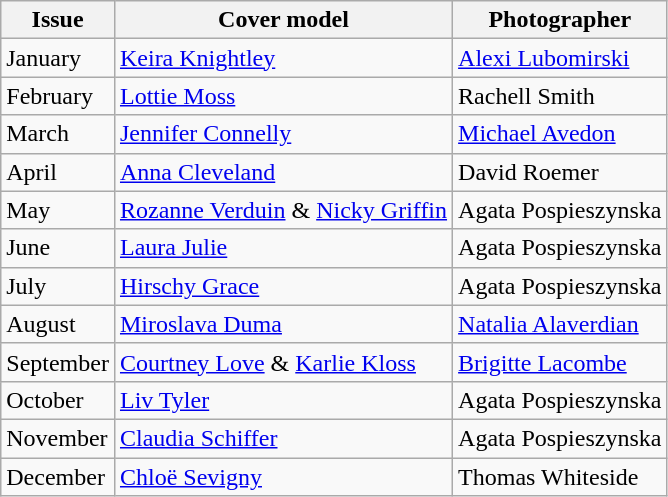<table class="sortable wikitable">
<tr>
<th>Issue</th>
<th>Cover model</th>
<th>Photographer</th>
</tr>
<tr>
<td>January</td>
<td><a href='#'>Keira Knightley</a></td>
<td><a href='#'>Alexi Lubomirski</a></td>
</tr>
<tr>
<td>February</td>
<td><a href='#'>Lottie Moss</a></td>
<td>Rachell Smith</td>
</tr>
<tr>
<td>March</td>
<td><a href='#'>Jennifer Connelly</a></td>
<td><a href='#'>Michael Avedon</a></td>
</tr>
<tr>
<td>April</td>
<td><a href='#'>Anna Cleveland</a></td>
<td>David Roemer</td>
</tr>
<tr>
<td>May</td>
<td><a href='#'>Rozanne Verduin</a> & <a href='#'>Nicky Griffin</a></td>
<td>Agata Pospieszynska</td>
</tr>
<tr>
<td>June</td>
<td><a href='#'>Laura Julie</a></td>
<td>Agata Pospieszynska</td>
</tr>
<tr>
<td>July</td>
<td><a href='#'>Hirschy Grace</a></td>
<td>Agata Pospieszynska</td>
</tr>
<tr>
<td>August</td>
<td><a href='#'>Miroslava Duma</a></td>
<td><a href='#'>Natalia Alaverdian</a></td>
</tr>
<tr>
<td>September</td>
<td><a href='#'>Courtney Love</a> & <a href='#'>Karlie Kloss</a></td>
<td><a href='#'>Brigitte Lacombe</a></td>
</tr>
<tr>
<td>October</td>
<td><a href='#'>Liv Tyler</a></td>
<td>Agata Pospieszynska</td>
</tr>
<tr>
<td>November</td>
<td><a href='#'>Claudia Schiffer</a></td>
<td>Agata Pospieszynska</td>
</tr>
<tr>
<td>December</td>
<td><a href='#'>Chloë Sevigny</a></td>
<td>Thomas Whiteside</td>
</tr>
</table>
